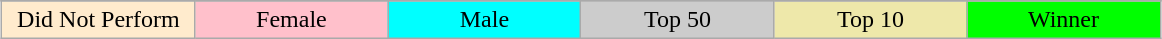<table class="wikitable" style="margin:1em auto; text-align:center;">
<tr>
</tr>
<tr>
<td style="background:#FFEBCD;" width="15%">Did Not Perform</td>
<td style="background:pink;" width="15%">Female</td>
<td style="background:cyan;" width="15%">Male</td>
<td style="background:#CCCCCC;" width="15%">Top 50</td>
<td style="background:palegoldenrod;" width="15%">Top 10</td>
<td style="background:lime;" width="15%">Winner</td>
</tr>
</table>
